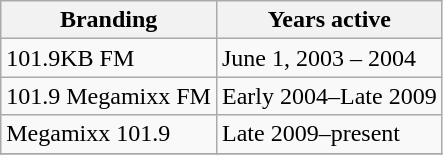<table class="wikitable">
<tr>
<th>Branding</th>
<th>Years active</th>
</tr>
<tr>
<td>101.9KB FM</td>
<td>June 1, 2003 – 2004</td>
</tr>
<tr>
<td>101.9 Megamixx FM</td>
<td>Early 2004–Late 2009</td>
</tr>
<tr>
<td>Megamixx 101.9</td>
<td>Late 2009–present</td>
</tr>
<tr>
</tr>
</table>
